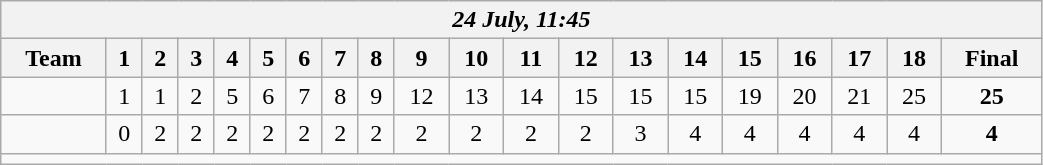<table class=wikitable style="text-align:center; width: 55%">
<tr>
<th colspan=20><em>24 July, 11:45</em></th>
</tr>
<tr>
<th>Team</th>
<th>1</th>
<th>2</th>
<th>3</th>
<th>4</th>
<th>5</th>
<th>6</th>
<th>7</th>
<th>8</th>
<th>9</th>
<th>10</th>
<th>11</th>
<th>12</th>
<th>13</th>
<th>14</th>
<th>15</th>
<th>16</th>
<th>17</th>
<th>18</th>
<th>Final</th>
</tr>
<tr>
<td align=left><strong></strong></td>
<td>1</td>
<td>1</td>
<td>2</td>
<td>5</td>
<td>6</td>
<td>7</td>
<td>8</td>
<td>9</td>
<td>12</td>
<td>13</td>
<td>14</td>
<td>15</td>
<td>15</td>
<td>15</td>
<td>19</td>
<td>20</td>
<td>21</td>
<td>25</td>
<td><strong>25</strong></td>
</tr>
<tr>
<td align=left></td>
<td>0</td>
<td>2</td>
<td>2</td>
<td>2</td>
<td>2</td>
<td>2</td>
<td>2</td>
<td>2</td>
<td>2</td>
<td>2</td>
<td>2</td>
<td>2</td>
<td>3</td>
<td>4</td>
<td>4</td>
<td>4</td>
<td>4</td>
<td>4</td>
<td><strong>4</strong></td>
</tr>
<tr>
<td colspan=20></td>
</tr>
</table>
